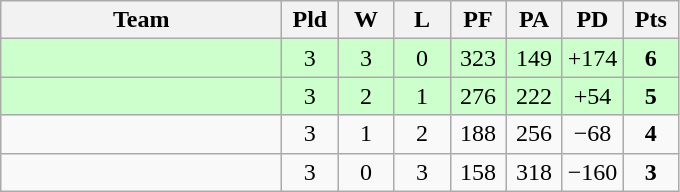<table class="wikitable" style="text-align:center;">
<tr>
<th width=180>Team</th>
<th width=30>Pld</th>
<th width=30>W</th>
<th width=30>L</th>
<th width=30>PF</th>
<th width=30>PA</th>
<th width=30>PD</th>
<th width=30>Pts</th>
</tr>
<tr bgcolor="#ccffcc">
<td align="left"></td>
<td>3</td>
<td>3</td>
<td>0</td>
<td>323</td>
<td>149</td>
<td>+174</td>
<td><strong>6</strong></td>
</tr>
<tr bgcolor="#ccffcc">
<td align="left"></td>
<td>3</td>
<td>2</td>
<td>1</td>
<td>276</td>
<td>222</td>
<td>+54</td>
<td><strong>5</strong></td>
</tr>
<tr>
<td align="left"></td>
<td>3</td>
<td>1</td>
<td>2</td>
<td>188</td>
<td>256</td>
<td>−68</td>
<td><strong>4</strong></td>
</tr>
<tr>
<td align="left"></td>
<td>3</td>
<td>0</td>
<td>3</td>
<td>158</td>
<td>318</td>
<td>−160</td>
<td><strong>3</strong></td>
</tr>
</table>
